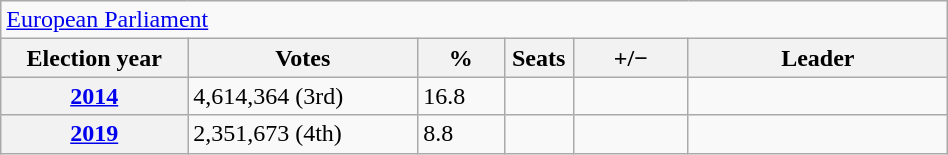<table class=wikitable style="width:50%; border:1px #AAAAFF solid">
<tr>
<td colspan=6><a href='#'>European Parliament</a></td>
</tr>
<tr>
<th width=13%>Election year</th>
<th width=16%>Votes</th>
<th width=6%>%</th>
<th width=1%>Seats</th>
<th width=8%>+/−</th>
<th width=18%>Leader</th>
</tr>
<tr>
<th><a href='#'>2014</a></th>
<td>4,614,364 (3rd)</td>
<td>16.8</td>
<td></td>
<td></td>
<td></td>
</tr>
<tr>
<th><a href='#'>2019</a></th>
<td>2,351,673 (4th)</td>
<td>8.8</td>
<td></td>
<td></td>
<td></td>
</tr>
</table>
